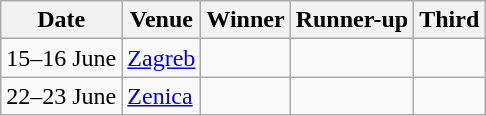<table class="wikitable">
<tr>
<th>Date</th>
<th>Venue</th>
<th>Winner</th>
<th>Runner-up</th>
<th>Third</th>
</tr>
<tr>
<td>15–16 June</td>
<td> <a href='#'>Zagreb</a></td>
<td></td>
<td></td>
<td></td>
</tr>
<tr>
<td>22–23 June</td>
<td> <a href='#'>Zenica</a></td>
<td></td>
<td></td>
<td></td>
</tr>
</table>
